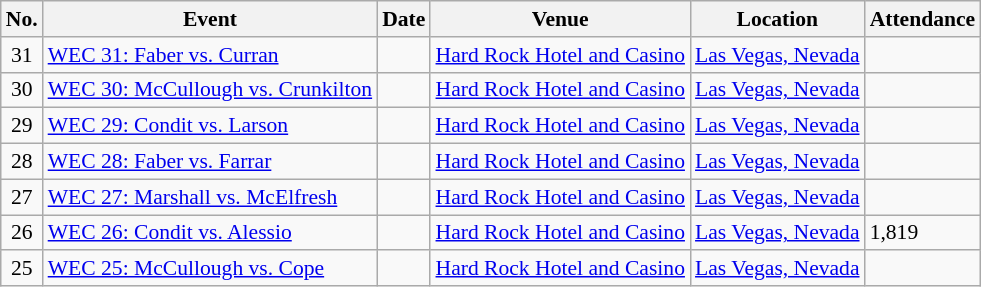<table class="sortable wikitable succession-box" style="font-size:90%;">
<tr>
<th>No.</th>
<th>Event</th>
<th>Date</th>
<th>Venue</th>
<th>Location</th>
<th>Attendance</th>
</tr>
<tr>
<td align=center>31</td>
<td><a href='#'> WEC 31: Faber vs. Curran</a></td>
<td></td>
<td><a href='#'>Hard Rock Hotel and Casino</a></td>
<td><a href='#'>Las Vegas, Nevada</a></td>
<td></td>
</tr>
<tr>
<td align=center>30</td>
<td><a href='#'> WEC 30: McCullough vs. Crunkilton</a></td>
<td></td>
<td><a href='#'>Hard Rock Hotel and Casino</a></td>
<td><a href='#'>Las Vegas, Nevada</a></td>
<td></td>
</tr>
<tr>
<td align=center>29</td>
<td><a href='#'> WEC 29: Condit vs. Larson</a></td>
<td></td>
<td><a href='#'>Hard Rock Hotel and Casino</a></td>
<td><a href='#'>Las Vegas, Nevada</a></td>
<td></td>
</tr>
<tr>
<td align=center>28</td>
<td><a href='#'> WEC 28: Faber vs. Farrar</a></td>
<td></td>
<td><a href='#'>Hard Rock Hotel and Casino</a></td>
<td><a href='#'>Las Vegas, Nevada</a></td>
<td></td>
</tr>
<tr>
<td align=center>27</td>
<td><a href='#'> WEC 27: Marshall vs. McElfresh</a></td>
<td></td>
<td><a href='#'>Hard Rock Hotel and Casino</a></td>
<td><a href='#'>Las Vegas, Nevada</a></td>
<td></td>
</tr>
<tr>
<td align=center>26</td>
<td><a href='#'>WEC 26: Condit vs. Alessio</a></td>
<td></td>
<td><a href='#'>Hard Rock Hotel and Casino</a></td>
<td><a href='#'>Las Vegas, Nevada</a></td>
<td>1,819</td>
</tr>
<tr>
<td align=center>25</td>
<td><a href='#'> WEC 25: McCullough vs. Cope</a></td>
<td></td>
<td><a href='#'>Hard Rock Hotel and Casino</a></td>
<td><a href='#'>Las Vegas, Nevada</a></td>
<td></td>
</tr>
</table>
